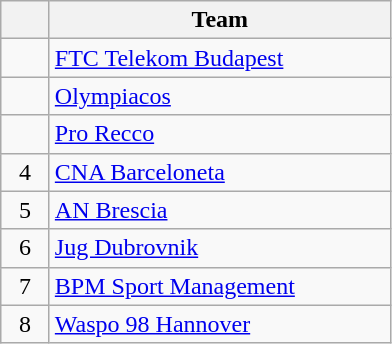<table class="wikitable" style="text-align:center">
<tr>
<th width=25></th>
<th width=220>Team</th>
</tr>
<tr>
<td></td>
<td align=left> <a href='#'>FTC Telekom Budapest</a></td>
</tr>
<tr>
<td></td>
<td align=left> <a href='#'>Olympiacos</a></td>
</tr>
<tr>
<td></td>
<td align=left> <a href='#'>Pro Recco</a></td>
</tr>
<tr>
<td>4</td>
<td align=left> <a href='#'>CNA Barceloneta</a></td>
</tr>
<tr>
<td>5</td>
<td align=left> <a href='#'>AN Brescia</a></td>
</tr>
<tr>
<td>6</td>
<td align=left> <a href='#'>Jug Dubrovnik</a></td>
</tr>
<tr>
<td>7</td>
<td align=left> <a href='#'>BPM Sport Management</a></td>
</tr>
<tr>
<td>8</td>
<td align=left> <a href='#'>Waspo 98 Hannover</a></td>
</tr>
</table>
